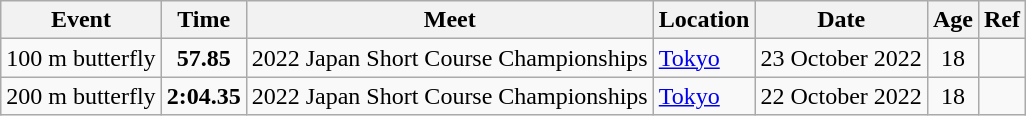<table class="wikitable">
<tr>
<th>Event</th>
<th>Time</th>
<th>Meet</th>
<th>Location</th>
<th>Date</th>
<th>Age</th>
<th>Ref</th>
</tr>
<tr>
<td>100 m butterfly</td>
<td style="text-align:center;"><strong>57.85</strong></td>
<td>2022 Japan Short Course Championships</td>
<td><a href='#'>Tokyo</a></td>
<td>23 October 2022</td>
<td style="text-align:center;">18</td>
<td style="text-align:center;"></td>
</tr>
<tr>
<td>200 m butterfly</td>
<td style="text-align:center;"><strong>2:04.35</strong></td>
<td>2022 Japan Short Course Championships</td>
<td><a href='#'>Tokyo</a></td>
<td>22 October 2022</td>
<td style="text-align:center;">18</td>
<td style="text-align:center;"></td>
</tr>
</table>
